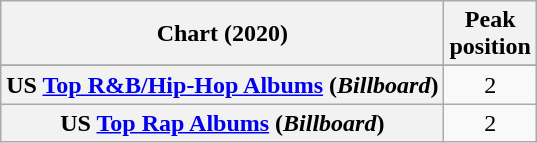<table class="wikitable sortable plainrowheaders" style="text-align:center">
<tr>
<th scope="col">Chart (2020)</th>
<th scope="col">Peak<br>position</th>
</tr>
<tr>
</tr>
<tr>
</tr>
<tr>
</tr>
<tr>
<th scope="row">US <a href='#'>Top R&B/Hip-Hop Albums</a> (<em>Billboard</em>)</th>
<td>2</td>
</tr>
<tr>
<th scope="row">US <a href='#'>Top Rap Albums</a> (<em>Billboard</em>)</th>
<td>2</td>
</tr>
</table>
